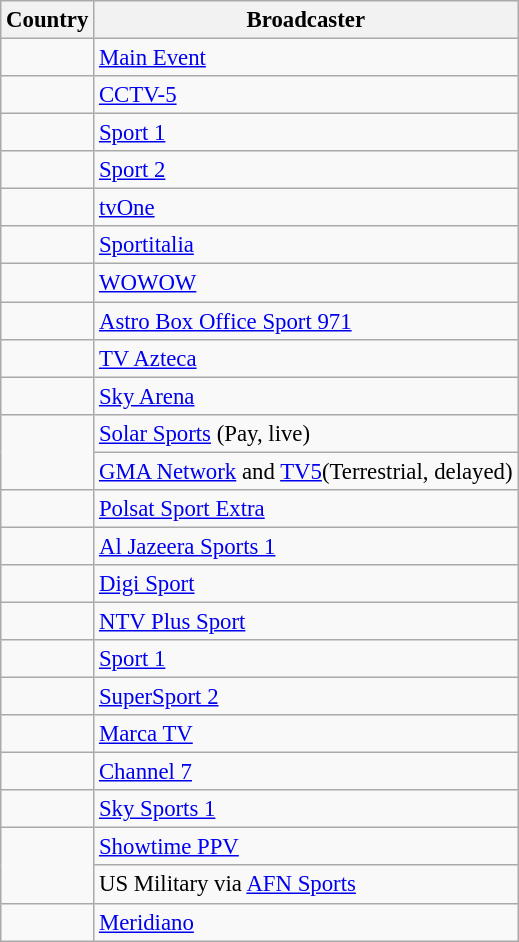<table class="wikitable" style="font-size:95%;">
<tr>
<th>Country</th>
<th>Broadcaster</th>
</tr>
<tr>
<td align=left></td>
<td><a href='#'>Main Event</a></td>
</tr>
<tr>
<td align=left></td>
<td><a href='#'>CCTV-5</a></td>
</tr>
<tr>
<td align=left></td>
<td><a href='#'>Sport 1</a></td>
</tr>
<tr>
<td align=left></td>
<td><a href='#'>Sport 2</a></td>
</tr>
<tr>
<td align=left></td>
<td><a href='#'>tvOne</a></td>
</tr>
<tr>
<td align=left></td>
<td><a href='#'>Sportitalia</a></td>
</tr>
<tr>
<td align=left></td>
<td><a href='#'>WOWOW</a></td>
</tr>
<tr>
<td align=left></td>
<td><a href='#'>Astro Box Office Sport 971</a></td>
</tr>
<tr>
<td align=left></td>
<td><a href='#'>TV Azteca</a></td>
</tr>
<tr>
<td align=left></td>
<td><a href='#'>Sky Arena</a></td>
</tr>
<tr>
<td style="text-align:left;" rowspan="2"></td>
<td><a href='#'>Solar Sports</a> (Pay, live)</td>
</tr>
<tr>
<td><a href='#'>GMA Network</a> and <a href='#'>TV5</a>(Terrestrial, delayed)</td>
</tr>
<tr>
<td align=left></td>
<td><a href='#'>Polsat Sport Extra</a></td>
</tr>
<tr>
<td align=left></td>
<td><a href='#'>Al Jazeera Sports 1</a></td>
</tr>
<tr>
<td align=left></td>
<td><a href='#'>Digi Sport</a></td>
</tr>
<tr>
<td align=left></td>
<td><a href='#'>NTV Plus Sport</a></td>
</tr>
<tr>
<td align=left></td>
<td><a href='#'>Sport 1</a></td>
</tr>
<tr>
<td align=left></td>
<td><a href='#'>SuperSport 2</a></td>
</tr>
<tr>
<td align=left></td>
<td><a href='#'>Marca TV</a></td>
</tr>
<tr>
<td align=left></td>
<td><a href='#'>Channel 7</a></td>
</tr>
<tr>
<td align=left></td>
<td><a href='#'>Sky Sports 1</a></td>
</tr>
<tr>
<td style="text-align:left;" rowspan="2"></td>
<td><a href='#'>Showtime PPV</a></td>
</tr>
<tr>
<td>US Military via <a href='#'>AFN Sports</a></td>
</tr>
<tr>
<td align=left></td>
<td><a href='#'>Meridiano</a></td>
</tr>
</table>
